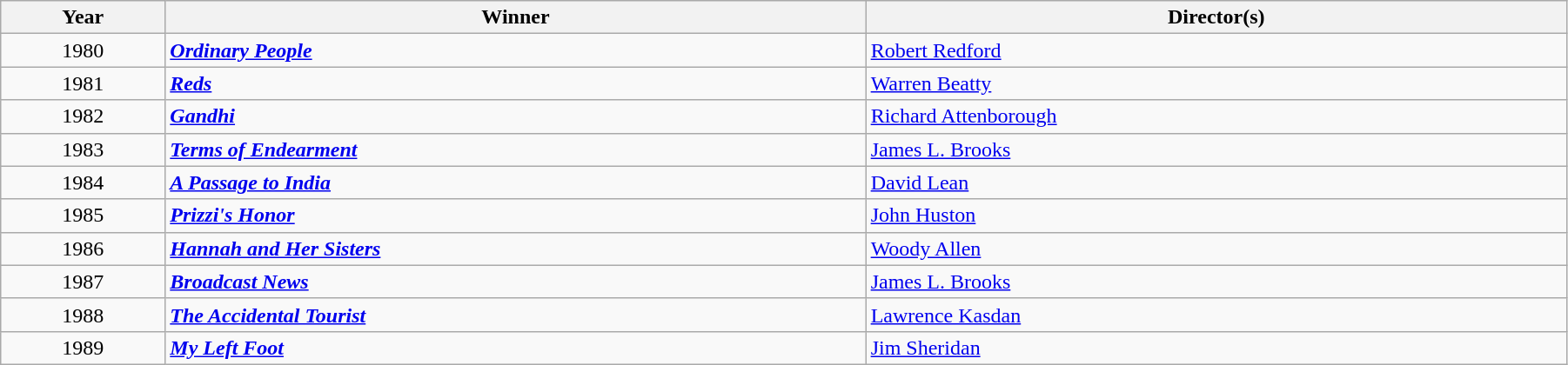<table class="wikitable" width="95%" cellpadding="5">
<tr>
<th width="100"><strong>Year</strong></th>
<th width="450"><strong>Winner</strong></th>
<th width="450"><strong>Director(s)</strong></th>
</tr>
<tr>
<td style="text-align:center;">1980</td>
<td><strong><em><a href='#'>Ordinary People</a></em></strong></td>
<td><a href='#'>Robert Redford</a></td>
</tr>
<tr>
<td style="text-align:center;">1981</td>
<td><strong><em><a href='#'>Reds</a></em></strong></td>
<td><a href='#'>Warren Beatty</a></td>
</tr>
<tr>
<td style="text-align:center;">1982</td>
<td><strong><em><a href='#'>Gandhi</a></em></strong></td>
<td><a href='#'>Richard Attenborough</a></td>
</tr>
<tr>
<td style="text-align:center;">1983</td>
<td><strong><em><a href='#'>Terms of Endearment</a></em></strong></td>
<td><a href='#'>James L. Brooks</a></td>
</tr>
<tr>
<td style="text-align:center;">1984</td>
<td><strong><em><a href='#'>A Passage to India</a></em></strong></td>
<td><a href='#'>David Lean</a></td>
</tr>
<tr>
<td style="text-align:center;">1985</td>
<td><strong><em><a href='#'>Prizzi's Honor</a></em></strong></td>
<td><a href='#'>John Huston</a></td>
</tr>
<tr>
<td style="text-align:center;">1986</td>
<td><strong><em><a href='#'>Hannah and Her Sisters</a></em></strong></td>
<td><a href='#'>Woody Allen</a></td>
</tr>
<tr>
<td style="text-align:center;">1987</td>
<td><strong><em><a href='#'>Broadcast News</a></em></strong></td>
<td><a href='#'>James L. Brooks</a></td>
</tr>
<tr>
<td style="text-align:center;">1988</td>
<td><strong><em><a href='#'>The Accidental Tourist</a></em></strong></td>
<td><a href='#'>Lawrence Kasdan</a></td>
</tr>
<tr>
<td style="text-align:center;">1989</td>
<td><strong><em><a href='#'>My Left Foot</a></em></strong></td>
<td><a href='#'>Jim Sheridan</a></td>
</tr>
</table>
